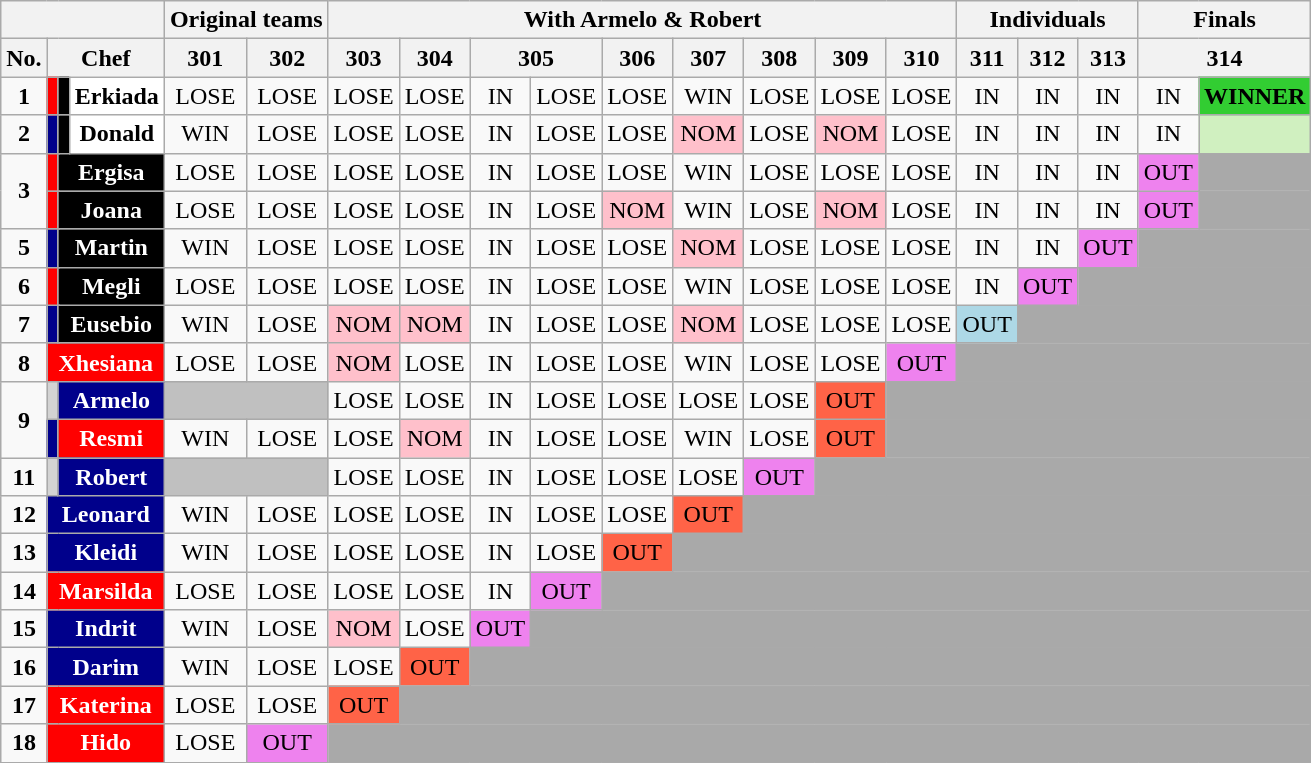<table class="wikitable plainrowheaders" style="text-align:center">
<tr>
<th scope="col" colspan="5"></th>
<th scope="col" colspan="2">Original teams</th>
<th scope="col" colspan="9">With Armelo & Robert</th>
<th scope="col" colspan="3">Individuals</th>
<th scope="col" colspan="2">Finals</th>
</tr>
<tr>
<th scope="col">No.</th>
<th scope="col" colspan="4">Chef</th>
<th scope="col">301</th>
<th scope="col">302</th>
<th scope="col">303</th>
<th scope="col">304</th>
<th scope="col" colspan="2">305</th>
<th scope="col">306</th>
<th scope="col">307</th>
<th scope="col">308</th>
<th scope="col">309</th>
<th scope="col">310</th>
<th scope="col">311</th>
<th scope="col">312</th>
<th scope="col">313</th>
<th scope="col" colspan="2">314</th>
</tr>
<tr>
<td scope="row"><strong>1</strong></td>
<td colspan="2" style="background:red; color:#fff;"></td>
<td style="background:black ; color:white;"></td>
<td style="background:white; color:#000;"><strong>Erkiada</strong></td>
<td>LOSE</td>
<td>LOSE</td>
<td>LOSE</td>
<td>LOSE</td>
<td>IN</td>
<td>LOSE</td>
<td>LOSE</td>
<td>WIN</td>
<td>LOSE</td>
<td>LOSE</td>
<td>LOSE</td>
<td>IN</td>
<td>IN</td>
<td>IN</td>
<td>IN</td>
<td style="background:limegreen;"><strong>WINNER</strong></td>
</tr>
<tr>
<td scope="row"><strong>2</strong></td>
<td colspan="2" style="background:darkblue; color:#fff;"></td>
<td style="background:black ; color:white;"></td>
<td style="background:white; color:#000;"><strong>Donald</strong></td>
<td>WIN</td>
<td>LOSE</td>
<td>LOSE</td>
<td>LOSE</td>
<td>IN</td>
<td>LOSE</td>
<td>LOSE</td>
<td style="background:pink;">NOM</td>
<td>LOSE</td>
<td style="background:pink;">NOM</td>
<td>LOSE</td>
<td>IN</td>
<td>IN</td>
<td>IN</td>
<td>IN</td>
<td style="background:#D0F0C0;"></td>
</tr>
<tr>
<td rowspan="2" scope="row"><strong>3</strong></td>
<td colspan="2" style="background:red; color:#fff;"></td>
<td style="background:black ; color:white;" colspan="2"><strong>Ergisa</strong></td>
<td>LOSE</td>
<td>LOSE</td>
<td>LOSE</td>
<td>LOSE</td>
<td>IN</td>
<td>LOSE</td>
<td>LOSE</td>
<td>WIN</td>
<td>LOSE</td>
<td>LOSE</td>
<td>LOSE</td>
<td>IN</td>
<td>IN</td>
<td>IN</td>
<td style="background:violet;">OUT</td>
<td style="background:darkgrey;"></td>
</tr>
<tr>
<td colspan="2" style="background:red; color:#fff;"></td>
<td style="background:black ; color:white;" colspan="2"><strong>Joana</strong></td>
<td>LOSE</td>
<td>LOSE</td>
<td>LOSE</td>
<td>LOSE</td>
<td>IN</td>
<td>LOSE</td>
<td style="background:pink;">NOM</td>
<td>WIN</td>
<td>LOSE</td>
<td style="background:pink;">NOM</td>
<td>LOSE</td>
<td>IN</td>
<td>IN</td>
<td>IN</td>
<td style="background:violet;">OUT</td>
<td style="background:darkgrey;"></td>
</tr>
<tr>
<td scope="row"><strong>5</strong></td>
<td colspan="2" style="background:darkblue; color:#fff;"></td>
<td style="background:black ; color:white;" colspan="2"><strong>Martin</strong></td>
<td>WIN</td>
<td>LOSE</td>
<td>LOSE</td>
<td>LOSE</td>
<td>IN</td>
<td>LOSE</td>
<td>LOSE</td>
<td style="background:pink;">NOM</td>
<td>LOSE</td>
<td>LOSE</td>
<td>LOSE</td>
<td>IN</td>
<td>IN</td>
<td style="background:violet;">OUT</td>
<td colspan="2" style="background:darkgrey;"></td>
</tr>
<tr>
<td scope="row"><strong>6</strong></td>
<td colspan="2" style="background:red; color:#fff;"></td>
<td style="background:black ; color:white;" colspan="2"><strong>Megli</strong></td>
<td>LOSE</td>
<td>LOSE</td>
<td>LOSE</td>
<td>LOSE</td>
<td>IN</td>
<td>LOSE</td>
<td>LOSE</td>
<td>WIN</td>
<td>LOSE</td>
<td>LOSE</td>
<td>LOSE</td>
<td>IN</td>
<td style="background:violet;">OUT</td>
<td colspan="3" style="background:darkgrey;"></td>
</tr>
<tr>
<td scope="row"><strong>7</strong></td>
<td colspan="2" style="background:darkblue; color:#fff;"></td>
<td style="background:black ; color:white;" colspan="2"><strong>Eusebio</strong></td>
<td>WIN</td>
<td>LOSE</td>
<td style="background:pink;">NOM</td>
<td style="background:pink;">NOM</td>
<td>IN</td>
<td>LOSE</td>
<td>LOSE</td>
<td style="background:pink;">NOM</td>
<td>LOSE</td>
<td>LOSE</td>
<td>LOSE</td>
<td style="background:lightblue">OUT</td>
<td colspan="4" style="background:darkgrey;"></td>
</tr>
<tr>
<td scope="row"><strong>8</strong></td>
<td colspan="4" style="background:red; color:#fff;"><strong>Xhesiana</strong></td>
<td>LOSE</td>
<td>LOSE</td>
<td style="background:pink;">NOM</td>
<td>LOSE</td>
<td>IN</td>
<td>LOSE</td>
<td>LOSE</td>
<td>WIN</td>
<td>LOSE</td>
<td>LOSE</td>
<td style="background:violet;">OUT</td>
<td colspan="5" style="background:darkgrey;"></td>
</tr>
<tr>
<td rowspan="2" scope="row"><strong>9</strong></td>
<td style="background:lightgray; color:#000;"></td>
<td style="background:darkblue; color:#fff;" colspan="3"><strong>Armelo</strong></td>
<td style="background:silver" colspan="2"></td>
<td>LOSE</td>
<td>LOSE</td>
<td>IN</td>
<td>LOSE</td>
<td>LOSE</td>
<td>LOSE</td>
<td>LOSE</td>
<td style="background:tomato;">OUT</td>
<td colspan="6" style="background:darkgrey;"></td>
</tr>
<tr>
<td style="background:darkblue; color:#fff;"></td>
<td style="background:red; color:#fff;" colspan="3"><strong>Resmi</strong></td>
<td>WIN</td>
<td>LOSE</td>
<td>LOSE</td>
<td style="background:pink;">NOM</td>
<td>IN</td>
<td>LOSE</td>
<td>LOSE</td>
<td>WIN</td>
<td>LOSE</td>
<td style="background:tomato;">OUT</td>
<td colspan="6" style="background:darkgrey;"></td>
</tr>
<tr>
<td scope="row"><strong>11</strong></td>
<td style="background:lightgray; color:#000;"></td>
<td style="background:darkblue; color:#fff;" colspan="3"><strong>Robert</strong></td>
<td style="background:silver" colspan="2"></td>
<td>LOSE</td>
<td>LOSE</td>
<td>IN</td>
<td>LOSE</td>
<td>LOSE</td>
<td>LOSE</td>
<td style="background:violet;">OUT</td>
<td colspan="7" style="background:darkgrey;"></td>
</tr>
<tr>
<td scope="row"><strong>12</strong></td>
<td colspan="4" style="background:darkblue; color:#fff;"><strong>Leonard</strong></td>
<td>WIN</td>
<td>LOSE</td>
<td>LOSE</td>
<td>LOSE</td>
<td>IN</td>
<td>LOSE</td>
<td>LOSE</td>
<td style="background:tomato;">OUT</td>
<td colspan="8" style="background:darkgrey;"></td>
</tr>
<tr>
<td scope="row"><strong>13</strong></td>
<td colspan="4" style="background:darkblue; color:#fff;"><strong>Kleidi</strong></td>
<td>WIN</td>
<td>LOSE</td>
<td>LOSE</td>
<td>LOSE</td>
<td>IN</td>
<td>LOSE</td>
<td style="background:tomato;">OUT</td>
<td colspan="9" style="background:darkgrey;"></td>
</tr>
<tr>
<td scope="row"><strong>14</strong></td>
<td colspan="4" style="background:red; color:#fff;"><strong>Marsilda</strong></td>
<td>LOSE</td>
<td>LOSE</td>
<td>LOSE</td>
<td>LOSE</td>
<td>IN</td>
<td style="background:violet;">OUT</td>
<td colspan="10" style="background:darkgrey;"></td>
</tr>
<tr>
<td scope="row"><strong>15</strong></td>
<td colspan="4" style="background:darkblue; color:#fff;"><strong>Indrit</strong></td>
<td>WIN</td>
<td>LOSE</td>
<td style="background:pink;">NOM</td>
<td>LOSE</td>
<td style="background:violet;">OUT</td>
<td colspan="11" style="background:darkgrey;"></td>
</tr>
<tr>
<td scope="row"><strong>16</strong></td>
<td colspan="4" style="background:darkblue; color:#fff;"><strong>Darim</strong></td>
<td>WIN</td>
<td>LOSE</td>
<td>LOSE</td>
<td style="background:tomato;">OUT</td>
<td colspan="12" style="background:darkgrey;"></td>
</tr>
<tr>
<td scope="row"><strong>17</strong></td>
<td style="background:red; color:#fff;" colspan="4"><strong>Katerina</strong></td>
<td>LOSE</td>
<td>LOSE</td>
<td style="background:tomato;">OUT</td>
<td colspan="13" style="background:darkgrey;"></td>
</tr>
<tr>
<td scope="row"><strong>18</strong></td>
<td style="background:red; color:#fff;" colspan="4"><strong>Hido</strong></td>
<td>LOSE</td>
<td style="background:violet;">OUT</td>
<td colspan="14" style="background:darkgrey;"></td>
</tr>
<tr>
</tr>
</table>
